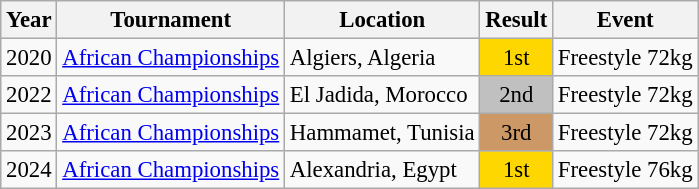<table class="wikitable" style="font-size:95%;">
<tr>
<th>Year</th>
<th>Tournament</th>
<th>Location</th>
<th>Result</th>
<th>Event</th>
</tr>
<tr>
<td>2020</td>
<td><a href='#'>African Championships</a></td>
<td>Algiers, Algeria</td>
<td align="center" bgcolor="gold">1st</td>
<td>Freestyle 72kg</td>
</tr>
<tr>
<td>2022</td>
<td><a href='#'>African Championships</a></td>
<td>El Jadida, Morocco</td>
<td align="center" bgcolor="silver">2nd</td>
<td>Freestyle 72kg</td>
</tr>
<tr>
<td>2023</td>
<td><a href='#'>African Championships</a></td>
<td>Hammamet, Tunisia</td>
<td align="center" bgcolor="cc9966">3rd</td>
<td>Freestyle 72kg</td>
</tr>
<tr>
<td>2024</td>
<td><a href='#'>African Championships</a></td>
<td>Alexandria, Egypt</td>
<td align="center" bgcolor="gold">1st</td>
<td>Freestyle 76kg</td>
</tr>
</table>
